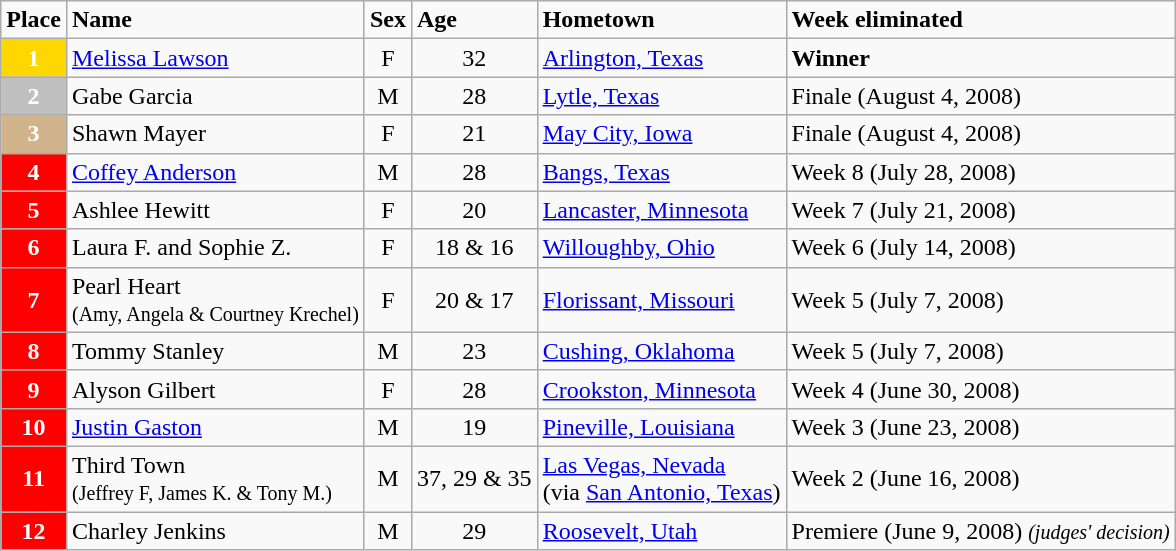<table class="wikitable">
<tr>
<td><strong>Place</strong></td>
<td><strong>Name</strong></td>
<td><strong>Sex</strong></td>
<td><strong>Age</strong></td>
<td><strong>Hometown</strong></td>
<td><strong>Week eliminated</strong></td>
</tr>
<tr>
<td style="background:gold; text-align:center;color:white;"><strong>1</strong></td>
<td><a href='#'>Melissa Lawson</a></td>
<td style="text-align:center;">F</td>
<td style="text-align:center;">32</td>
<td><a href='#'>Arlington, Texas</a></td>
<td><strong>Winner</strong></td>
</tr>
<tr>
<td style="background:silver; text-align:center;color:white;"><strong>2</strong></td>
<td>Gabe Garcia</td>
<td style="text-align:center;">M</td>
<td style="text-align:center;">28</td>
<td><a href='#'>Lytle, Texas</a></td>
<td>Finale (August 4, 2008)</td>
</tr>
<tr>
<td style="background:tan; text-align:center;color:white;"><strong>3</strong></td>
<td>Shawn Mayer</td>
<td style="text-align:center;">F</td>
<td style="text-align:center;">21</td>
<td><a href='#'>May City, Iowa</a></td>
<td>Finale (August 4, 2008)</td>
</tr>
<tr>
<td style="background:red; text-align:center;color:white;"><strong>4</strong></td>
<td><a href='#'>Coffey Anderson</a></td>
<td style="text-align:center;">M</td>
<td style="text-align:center;">28</td>
<td><a href='#'>Bangs, Texas</a></td>
<td>Week 8 (July 28, 2008)</td>
</tr>
<tr>
<td style="background:red; text-align:center;color:white;"><strong>5</strong></td>
<td>Ashlee Hewitt</td>
<td style="text-align:center;">F</td>
<td style="text-align:center;">20</td>
<td><a href='#'>Lancaster, Minnesota</a></td>
<td>Week 7 (July 21, 2008)</td>
</tr>
<tr>
<td style="background:red; text-align:center;color:white;"><strong>6</strong></td>
<td>Laura F. and Sophie Z.</td>
<td style="text-align:center;">F</td>
<td style="text-align:center;">18 & 16</td>
<td><a href='#'>Willoughby, Ohio</a></td>
<td>Week 6 (July 14, 2008)</td>
</tr>
<tr>
<td style="background:red; text-align:center;color:white;"><strong>7</strong></td>
<td>Pearl Heart<br><small>(Amy, Angela & Courtney Krechel)</small></td>
<td style="text-align:center;">F</td>
<td style="text-align:center;">20 & 17</td>
<td><a href='#'>Florissant, Missouri</a></td>
<td>Week 5 (July 7, 2008)</td>
</tr>
<tr>
<td style="background:red; text-align:center;color:white;"><strong>8</strong></td>
<td>Tommy Stanley</td>
<td style="text-align:center;">M</td>
<td style="text-align:center;">23</td>
<td><a href='#'>Cushing, Oklahoma</a></td>
<td>Week 5 (July 7, 2008)</td>
</tr>
<tr>
<td style="background:red; text-align:center;color:white;"><strong>9</strong></td>
<td>Alyson Gilbert</td>
<td style="text-align:center;">F</td>
<td style="text-align:center;">28</td>
<td><a href='#'>Crookston, Minnesota</a></td>
<td>Week 4 (June 30, 2008)</td>
</tr>
<tr>
<td style="background:red; text-align:center;color:white;"><strong>10</strong></td>
<td><a href='#'>Justin Gaston</a></td>
<td style="text-align:center;">M</td>
<td style="text-align:center;">19</td>
<td><a href='#'>Pineville, Louisiana</a></td>
<td>Week 3 (June 23, 2008)</td>
</tr>
<tr>
<td style="background:red; text-align:center;color:white;"><strong>11</strong></td>
<td>Third Town<br><small>(Jeffrey F, James K. & Tony M.)</small></td>
<td style="text-align:center;">M</td>
<td style="text-align:center;">37, 29 & 35</td>
<td><a href='#'>Las Vegas, Nevada</a><br>(via <a href='#'>San Antonio, Texas</a>)</td>
<td>Week 2 (June 16, 2008)</td>
</tr>
<tr>
<td style="background:red; text-align:center;color:white;"><strong>12</strong></td>
<td>Charley Jenkins</td>
<td style="text-align:center;">M</td>
<td style="text-align:center;">29</td>
<td><a href='#'>Roosevelt, Utah</a></td>
<td>Premiere (June 9, 2008) <small><em>(judges' decision)</em></small></td>
</tr>
</table>
